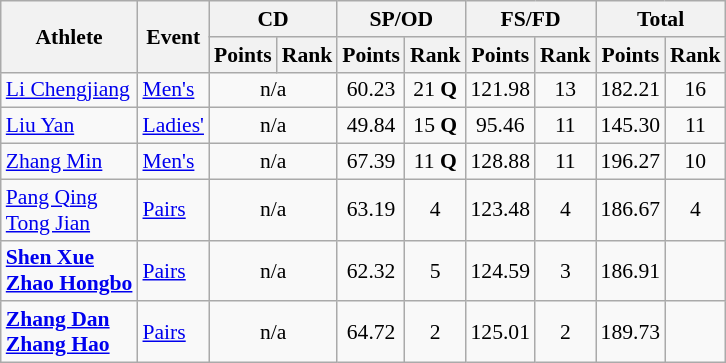<table class="wikitable" style="font-size:90%">
<tr>
<th rowspan="2">Athlete</th>
<th rowspan="2">Event</th>
<th colspan="2">CD</th>
<th colspan="2">SP/OD</th>
<th colspan="2">FS/FD</th>
<th colspan="2">Total</th>
</tr>
<tr>
<th>Points</th>
<th>Rank</th>
<th>Points</th>
<th>Rank</th>
<th>Points</th>
<th>Rank</th>
<th>Points</th>
<th>Rank</th>
</tr>
<tr>
<td><a href='#'>Li Chengjiang</a></td>
<td><a href='#'>Men's</a></td>
<td colspan=2 align="center">n/a</td>
<td align="center">60.23</td>
<td align="center">21 <strong>Q</strong></td>
<td align="center">121.98</td>
<td align="center">13</td>
<td align="center">182.21</td>
<td align="center">16</td>
</tr>
<tr>
<td><a href='#'>Liu Yan</a></td>
<td><a href='#'>Ladies'</a></td>
<td colspan=2 align="center">n/a</td>
<td align="center">49.84</td>
<td align="center">15 <strong>Q</strong></td>
<td align="center">95.46</td>
<td align="center">11</td>
<td align="center">145.30</td>
<td align="center">11</td>
</tr>
<tr>
<td><a href='#'>Zhang Min</a></td>
<td><a href='#'>Men's</a></td>
<td colspan=2 align="center">n/a</td>
<td align="center">67.39</td>
<td align="center">11 <strong>Q</strong></td>
<td align="center">128.88</td>
<td align="center">11</td>
<td align="center">196.27</td>
<td align="center">10</td>
</tr>
<tr>
<td><a href='#'>Pang Qing</a><br> <a href='#'>Tong Jian</a></td>
<td><a href='#'>Pairs</a></td>
<td colspan=2 align="center">n/a</td>
<td align="center">63.19</td>
<td align="center">4</td>
<td align="center">123.48</td>
<td align="center">4</td>
<td align="center">186.67</td>
<td align="center">4</td>
</tr>
<tr>
<td><strong><a href='#'>Shen Xue</a><br> <a href='#'>Zhao Hongbo</a></strong></td>
<td><a href='#'>Pairs</a></td>
<td colspan=2 align="center">n/a</td>
<td align="center">62.32</td>
<td align="center">5</td>
<td align="center">124.59</td>
<td align="center">3</td>
<td align="center">186.91</td>
<td align="center"></td>
</tr>
<tr>
<td><strong><a href='#'>Zhang Dan</a><br><a href='#'>Zhang Hao</a></strong></td>
<td><a href='#'>Pairs</a></td>
<td colspan=2 align="center">n/a</td>
<td align="center">64.72</td>
<td align="center">2</td>
<td align="center">125.01</td>
<td align="center">2</td>
<td align="center">189.73</td>
<td align="center"></td>
</tr>
</table>
